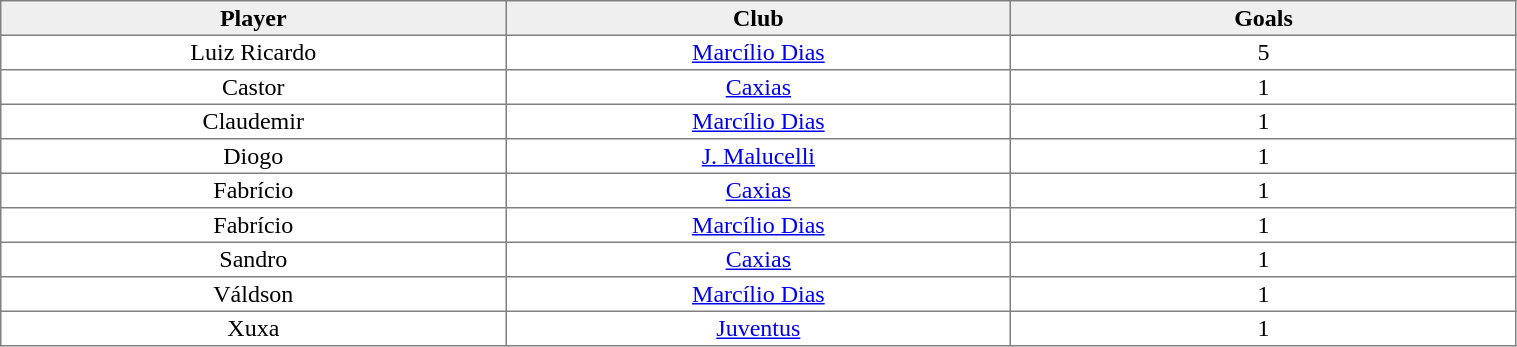<table class="toccolours" border="1" cellpadding="2" style="border-collapse: collapse; text-align: center; width: 80%; margin: 2 auto;">
<tr style="background: #efefef;">
<th width="12%">Player</th>
<th width="12%">Club</th>
<th width="12%">Goals</th>
</tr>
<tr>
<td>Luiz Ricardo</td>
<td> <a href='#'>Marcílio Dias</a></td>
<td>5</td>
</tr>
<tr>
<td>Castor</td>
<td> <a href='#'>Caxias</a></td>
<td>1</td>
</tr>
<tr>
<td>Claudemir</td>
<td> <a href='#'>Marcílio Dias</a></td>
<td>1</td>
</tr>
<tr>
<td>Diogo</td>
<td> <a href='#'>J. Malucelli</a></td>
<td>1</td>
</tr>
<tr>
<td>Fabrício</td>
<td> <a href='#'>Caxias</a></td>
<td>1</td>
</tr>
<tr>
<td>Fabrício</td>
<td> <a href='#'>Marcílio Dias</a></td>
<td>1</td>
</tr>
<tr>
<td>Sandro</td>
<td> <a href='#'>Caxias</a></td>
<td>1</td>
</tr>
<tr>
<td>Váldson</td>
<td> <a href='#'>Marcílio Dias</a></td>
<td>1</td>
</tr>
<tr>
<td>Xuxa</td>
<td> <a href='#'>Juventus</a></td>
<td>1</td>
</tr>
</table>
